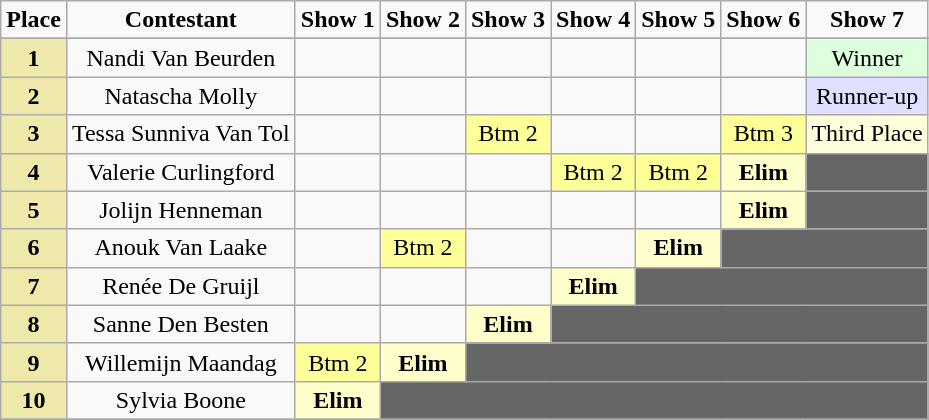<table class="wikitable" style="text-align:center;">
<tr>
<td><strong>Place</strong></td>
<td><strong>Contestant</strong></td>
<td><strong>Show 1</strong></td>
<td><strong>Show 2</strong></td>
<td><strong>Show 3</strong></td>
<td><strong>Show 4</strong></td>
<td><strong>Show 5</strong></td>
<td><strong>Show 6</strong></td>
<td><strong>Show 7</strong></td>
</tr>
<tr>
</tr>
<tr>
<td align="center" bgcolor="palegoldenrod"><strong>1</strong></td>
<td>Nandi Van Beurden</td>
<td></td>
<td></td>
<td></td>
<td></td>
<td></td>
<td></td>
<td style="background:#ddffdd;">Winner</td>
</tr>
<tr>
<td align="center" bgcolor="palegoldenrod"><strong>2</strong></td>
<td>Natascha Molly</td>
<td></td>
<td></td>
<td></td>
<td></td>
<td></td>
<td></td>
<td style="background:#dfdfff;">Runner-up</td>
</tr>
<tr>
<td align="center" bgcolor="palegoldenrod"><strong>3</strong></td>
<td>Tessa Sunniva Van Tol</td>
<td></td>
<td></td>
<td align="center" bgcolor="#FFFF99">Btm 2</td>
<td></td>
<td></td>
<td align="center" bgcolor="#FFFF99">Btm 3</td>
<td style="background:#ffffdd;">Third Place</td>
</tr>
<tr>
<td align="center" bgcolor="palegoldenrod"><strong>4</strong></td>
<td>Valerie Curlingford</td>
<td></td>
<td></td>
<td></td>
<td align="center" bgcolor="#FFFF99">Btm 2</td>
<td align="center" bgcolor="#FFFF99">Btm 2</td>
<td align="center" bgcolor="#FFFFCC"><strong>Elim</strong></td>
<td colspan=1 bgcolor="666666"></td>
</tr>
<tr>
<td align="center" bgcolor="palegoldenrod"><strong>5</strong></td>
<td>Jolijn Henneman</td>
<td></td>
<td></td>
<td></td>
<td></td>
<td></td>
<td align="center" bgcolor="#FFFFCC"><strong>Elim</strong></td>
<td colspan=1 bgcolor="666666"></td>
</tr>
<tr>
<td align="center" bgcolor="palegoldenrod"><strong>6</strong></td>
<td>Anouk Van Laake</td>
<td></td>
<td align="center" bgcolor="#FFFF99">Btm 2</td>
<td></td>
<td></td>
<td align="center" bgcolor="#FFFFCC"><strong>Elim</strong></td>
<td colspan=2 bgcolor="666666"></td>
</tr>
<tr>
<td align="center" bgcolor="palegoldenrod"><strong>7</strong></td>
<td>Renée De Gruijl</td>
<td></td>
<td></td>
<td></td>
<td align="center" bgcolor="#FFFFCC"><strong>Elim</strong></td>
<td colspan=3 bgcolor="666666"></td>
</tr>
<tr>
<td align="center" bgcolor="palegoldenrod"><strong>8</strong></td>
<td>Sanne Den Besten</td>
<td></td>
<td></td>
<td align="center" bgcolor="#FFFFCC"><strong>Elim</strong></td>
<td colspan=4 bgcolor="666666"></td>
</tr>
<tr>
<td align="center" bgcolor="palegoldenrod"><strong>9</strong></td>
<td>Willemijn Maandag</td>
<td align="center" bgcolor="#FFFF99">Btm 2</td>
<td align="center" bgcolor="#FFFFCC"><strong>Elim</strong></td>
<td colspan=5 bgcolor="666666"></td>
</tr>
<tr>
<td align="center" bgcolor="palegoldenrod"><strong>10</strong></td>
<td>Sylvia Boone</td>
<td align="center" bgcolor="#FFFFCC"><strong>Elim</strong></td>
<td colspan=6 bgcolor="666666"></td>
</tr>
<tr>
</tr>
</table>
